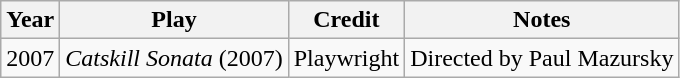<table class="wikitable">
<tr>
<th>Year</th>
<th>Play</th>
<th>Credit</th>
<th>Notes</th>
</tr>
<tr>
<td>2007</td>
<td><em>Catskill Sonata</em> (2007)</td>
<td>Playwright</td>
<td>Directed by Paul Mazursky</td>
</tr>
</table>
